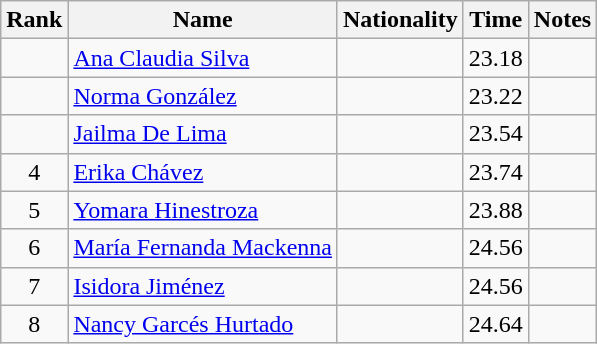<table class="wikitable sortable" style="text-align:center">
<tr>
<th>Rank</th>
<th>Name</th>
<th>Nationality</th>
<th>Time</th>
<th>Notes</th>
</tr>
<tr>
<td></td>
<td align=left><a href='#'>Ana Claudia Silva</a></td>
<td align=left></td>
<td>23.18</td>
<td></td>
</tr>
<tr>
<td></td>
<td align=left><a href='#'>Norma González</a></td>
<td align=left></td>
<td>23.22</td>
<td></td>
</tr>
<tr>
<td></td>
<td align=left><a href='#'>Jailma De Lima</a></td>
<td align=left></td>
<td>23.54</td>
<td></td>
</tr>
<tr>
<td>4</td>
<td align=left><a href='#'>Erika Chávez</a></td>
<td align=left></td>
<td>23.74</td>
<td></td>
</tr>
<tr>
<td>5</td>
<td align=left><a href='#'>Yomara Hinestroza</a></td>
<td align=left></td>
<td>23.88</td>
<td></td>
</tr>
<tr>
<td>6</td>
<td align=left><a href='#'>María Fernanda Mackenna</a></td>
<td align=left></td>
<td>24.56</td>
<td></td>
</tr>
<tr>
<td>7</td>
<td align=left><a href='#'>Isidora Jiménez</a></td>
<td align=left></td>
<td>24.56</td>
<td></td>
</tr>
<tr>
<td>8</td>
<td align=left><a href='#'>Nancy Garcés Hurtado</a></td>
<td align=left></td>
<td>24.64</td>
<td></td>
</tr>
</table>
